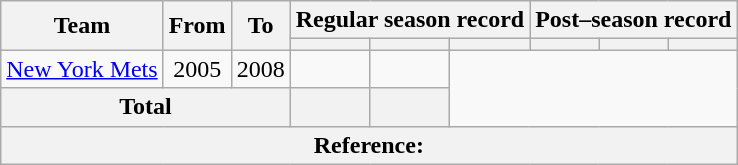<table class="wikitable" Style="text-align: center;font-size:100%">
<tr>
<th rowspan="2">Team</th>
<th rowspan="2">From</th>
<th rowspan="2">To</th>
<th colspan="3">Regular season record</th>
<th colspan="3">Post–season record</th>
</tr>
<tr>
<th></th>
<th></th>
<th></th>
<th></th>
<th></th>
<th></th>
</tr>
<tr>
<td><a href='#'>New York Mets</a></td>
<td>2005</td>
<td>2008</td>
<td></td>
<td></td>
</tr>
<tr>
<th colspan="3">Total</th>
<th></th>
<th></th>
</tr>
<tr>
<th colspan="9">Reference:</th>
</tr>
</table>
